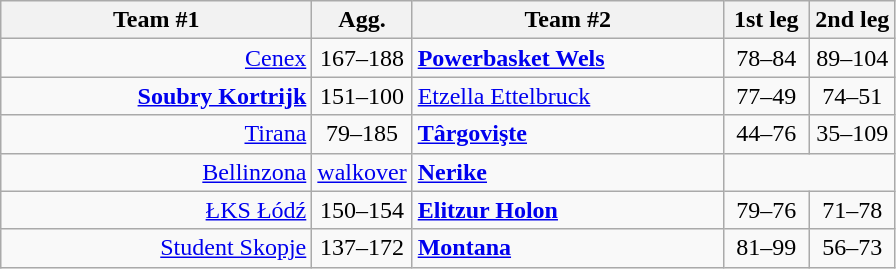<table class=wikitable style="text-align:center">
<tr>
<th width=200>Team #1</th>
<th width=50>Agg.</th>
<th width=200>Team #2</th>
<th width=50>1st leg</th>
<th width=50>2nd leg</th>
</tr>
<tr>
<td align=right><a href='#'>Cenex</a> </td>
<td align=center>167–188</td>
<td align=left> <strong><a href='#'>Powerbasket Wels</a></strong></td>
<td align=center>78–84</td>
<td align=center>89–104</td>
</tr>
<tr>
<td align=right><strong><a href='#'>Soubry Kortrijk</a></strong> </td>
<td align=center>151–100</td>
<td align=left> <a href='#'>Etzella Ettelbruck</a></td>
<td align=center>77–49</td>
<td align=center>74–51</td>
</tr>
<tr>
<td align=right><a href='#'>Tirana</a> </td>
<td align=center>79–185</td>
<td align=left> <strong><a href='#'>Târgovişte</a></strong></td>
<td align=center>44–76</td>
<td align=center>35–109</td>
</tr>
<tr>
<td align=right><a href='#'>Bellinzona</a> </td>
<td><a href='#'>walkover</a></td>
<td align=left> <strong><a href='#'>Nerike</a></strong></td>
</tr>
<tr>
<td align=right><a href='#'>ŁKS Łódź</a> </td>
<td align=center>150–154</td>
<td align=left> <strong><a href='#'>Elitzur Holon</a></strong></td>
<td align=center>79–76</td>
<td align=center>71–78</td>
</tr>
<tr>
<td align=right><a href='#'>Student Skopje</a> </td>
<td align=center>137–172</td>
<td align=left> <strong><a href='#'>Montana</a></strong></td>
<td align=center>81–99</td>
<td align=center>56–73</td>
</tr>
</table>
